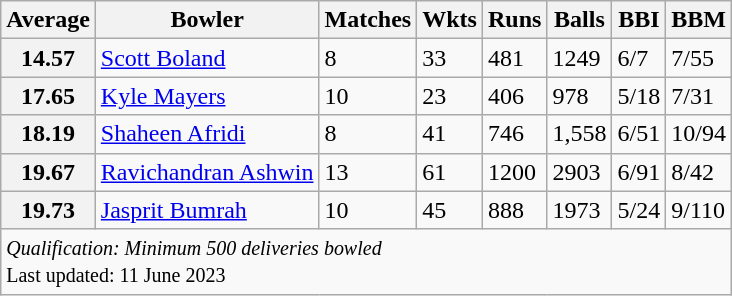<table class="wikitable">
<tr>
<th>Average</th>
<th>Bowler</th>
<th>Matches</th>
<th>Wkts</th>
<th>Runs</th>
<th>Balls</th>
<th>BBI</th>
<th>BBM</th>
</tr>
<tr>
<th>14.57</th>
<td> <a href='#'>Scott Boland</a></td>
<td>8</td>
<td>33</td>
<td>481</td>
<td>1249</td>
<td>6/7</td>
<td>7/55</td>
</tr>
<tr>
<th>17.65</th>
<td> <a href='#'>Kyle Mayers</a></td>
<td>10</td>
<td>23</td>
<td>406</td>
<td>978</td>
<td>5/18</td>
<td>7/31</td>
</tr>
<tr>
<th>18.19</th>
<td> <a href='#'>Shaheen Afridi</a></td>
<td>8</td>
<td>41</td>
<td>746</td>
<td>1,558</td>
<td>6/51</td>
<td>10/94</td>
</tr>
<tr>
<th>19.67</th>
<td> <a href='#'>Ravichandran Ashwin</a></td>
<td>13</td>
<td>61</td>
<td>1200</td>
<td>2903</td>
<td>6/91</td>
<td>8/42</td>
</tr>
<tr>
<th>19.73</th>
<td> <a href='#'>Jasprit Bumrah</a></td>
<td>10</td>
<td>45</td>
<td>888</td>
<td>1973</td>
<td>5/24</td>
<td>9/110</td>
</tr>
<tr class="sortbottom">
<td colspan="8"><small> <em>Qualification: Minimum 500 deliveries bowled</em><br>Last updated: 11 June 2023</small></td>
</tr>
</table>
